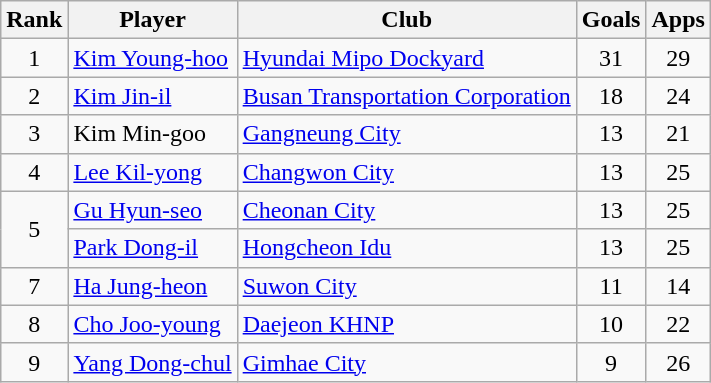<table class="wikitable">
<tr>
<th>Rank</th>
<th>Player</th>
<th>Club</th>
<th>Goals</th>
<th>Apps</th>
</tr>
<tr>
<td align=center>1</td>
<td> <a href='#'>Kim Young-hoo</a></td>
<td><a href='#'>Hyundai Mipo Dockyard</a></td>
<td align=center>31</td>
<td align=center>29</td>
</tr>
<tr>
<td align=center>2</td>
<td> <a href='#'>Kim Jin-il</a></td>
<td><a href='#'>Busan Transportation Corporation</a></td>
<td align=center>18</td>
<td align=center>24</td>
</tr>
<tr>
<td align=center>3</td>
<td> Kim Min-goo</td>
<td><a href='#'>Gangneung City</a></td>
<td align=center>13</td>
<td align=center>21</td>
</tr>
<tr>
<td align=center>4</td>
<td> <a href='#'>Lee Kil-yong</a></td>
<td><a href='#'>Changwon City</a></td>
<td align=center>13</td>
<td align=center>25</td>
</tr>
<tr>
<td rowspan="2" align=center>5</td>
<td> <a href='#'>Gu Hyun-seo</a></td>
<td><a href='#'>Cheonan City</a></td>
<td align=center>13</td>
<td align=center>25</td>
</tr>
<tr>
<td> <a href='#'>Park Dong-il</a></td>
<td><a href='#'>Hongcheon Idu</a></td>
<td align=center>13</td>
<td align=center>25</td>
</tr>
<tr>
<td align=center>7</td>
<td> <a href='#'>Ha Jung-heon</a></td>
<td><a href='#'>Suwon City</a></td>
<td align=center>11</td>
<td align=center>14</td>
</tr>
<tr>
<td align=center>8</td>
<td> <a href='#'>Cho Joo-young</a></td>
<td><a href='#'>Daejeon KHNP</a></td>
<td align=center>10</td>
<td align=center>22</td>
</tr>
<tr>
<td align=center>9</td>
<td> <a href='#'>Yang Dong-chul</a></td>
<td><a href='#'>Gimhae City</a></td>
<td align=center>9</td>
<td align=center>26</td>
</tr>
</table>
